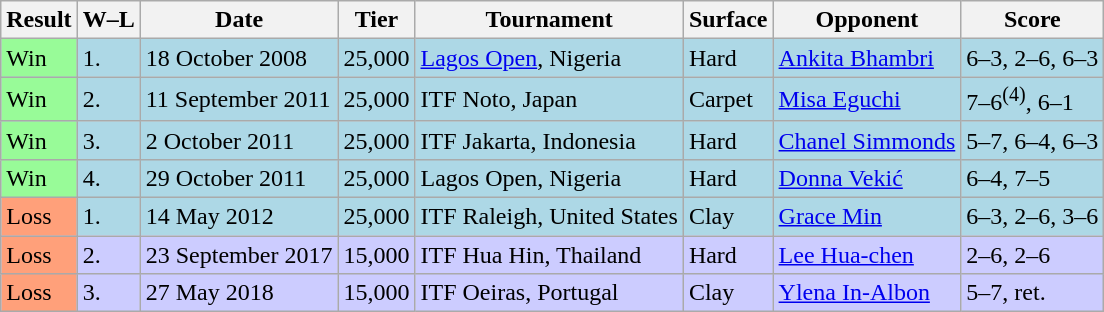<table class="sortable wikitable">
<tr>
<th>Result</th>
<th class="unsortable">W–L</th>
<th>Date</th>
<th>Tier</th>
<th>Tournament</th>
<th>Surface</th>
<th>Opponent</th>
<th class="unsortable">Score</th>
</tr>
<tr style="background:lightblue;">
<td style="background:#98fb98;">Win</td>
<td>1.</td>
<td>18 October 2008</td>
<td>25,000</td>
<td><a href='#'>Lagos Open</a>, Nigeria</td>
<td>Hard</td>
<td> <a href='#'>Ankita Bhambri</a></td>
<td>6–3, 2–6, 6–3</td>
</tr>
<tr style="background:lightblue;">
<td style="background:#98fb98;">Win</td>
<td>2.</td>
<td>11 September 2011</td>
<td>25,000</td>
<td>ITF Noto, Japan</td>
<td>Carpet</td>
<td> <a href='#'>Misa Eguchi</a></td>
<td>7–6<sup>(4)</sup>, 6–1</td>
</tr>
<tr style="background:lightblue;">
<td style="background:#98fb98;">Win</td>
<td>3.</td>
<td>2 October 2011</td>
<td>25,000</td>
<td>ITF Jakarta, Indonesia</td>
<td>Hard</td>
<td> <a href='#'>Chanel Simmonds</a></td>
<td>5–7, 6–4, 6–3</td>
</tr>
<tr style="background:lightblue;">
<td style="background:#98fb98;">Win</td>
<td>4.</td>
<td>29 October 2011</td>
<td>25,000</td>
<td>Lagos Open, Nigeria</td>
<td>Hard</td>
<td> <a href='#'>Donna Vekić</a></td>
<td>6–4, 7–5</td>
</tr>
<tr style="background:lightblue;">
<td bgcolor="FFA07A">Loss</td>
<td>1.</td>
<td>14 May 2012</td>
<td>25,000</td>
<td>ITF Raleigh, United States</td>
<td>Clay</td>
<td> <a href='#'>Grace Min</a></td>
<td>6–3, 2–6, 3–6</td>
</tr>
<tr style="background:#ccccff;">
<td bgcolor="FFA07A">Loss</td>
<td>2.</td>
<td>23 September 2017</td>
<td>15,000</td>
<td>ITF Hua Hin, Thailand</td>
<td>Hard</td>
<td> <a href='#'>Lee Hua-chen</a></td>
<td>2–6, 2–6</td>
</tr>
<tr style="background:#ccccff;">
<td bgcolor="FFA07A">Loss</td>
<td>3.</td>
<td>27 May 2018</td>
<td>15,000</td>
<td>ITF Oeiras, Portugal</td>
<td>Clay</td>
<td> <a href='#'>Ylena In-Albon</a></td>
<td>5–7, ret.</td>
</tr>
</table>
